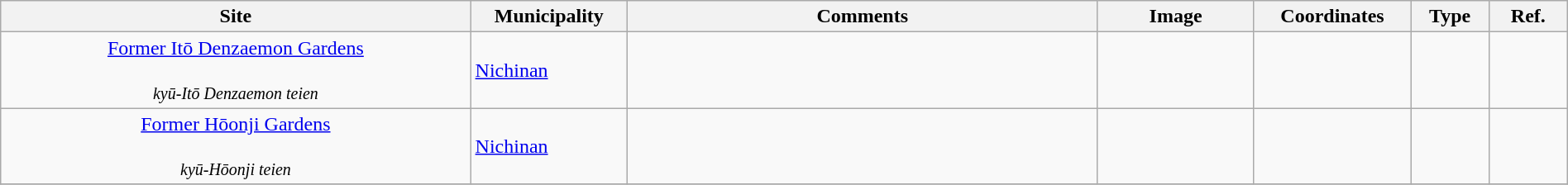<table class="wikitable sortable"  style="width:100%;">
<tr>
<th width="30%" align="left">Site</th>
<th width="10%" align="left">Municipality</th>
<th width="30%" align="left" class="unsortable">Comments</th>
<th width="10%" align="left"  class="unsortable">Image</th>
<th width="10%" align="left" class="unsortable">Coordinates</th>
<th width="5%" align="left">Type</th>
<th width="5%" align="left"  class="unsortable">Ref.</th>
</tr>
<tr>
<td align="center"><a href='#'>Former Itō Denzaemon Gardens</a><br><br><small><em>kyū-Itō Denzaemon teien</em></small></td>
<td><a href='#'>Nichinan</a></td>
<td></td>
<td></td>
<td></td>
<td></td>
<td></td>
</tr>
<tr>
<td align="center"><a href='#'>Former Hōonji Gardens</a><br><br><small><em>kyū-Hōonji teien</em></small></td>
<td><a href='#'>Nichinan</a></td>
<td></td>
<td></td>
<td></td>
<td></td>
<td></td>
</tr>
<tr>
</tr>
</table>
